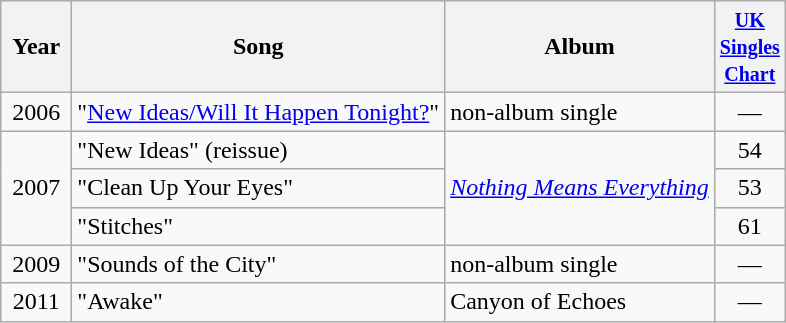<table class="wikitable">
<tr>
<th width="40">Year</th>
<th>Song</th>
<th>Album</th>
<th width="40"><small><a href='#'>UK Singles Chart</a></small></th>
</tr>
<tr>
<td style="text-align:center;">2006</td>
<td>"<a href='#'>New Ideas/Will It Happen Tonight?</a>"</td>
<td>non-album single</td>
<td style="text-align:center;">—</td>
</tr>
<tr>
<td style="text-align:center;" rowspan="3">2007</td>
<td>"New Ideas" (reissue)</td>
<td rowspan="3"><em><a href='#'>Nothing Means Everything</a></em></td>
<td style="text-align:center;">54</td>
</tr>
<tr>
<td>"Clean Up Your Eyes"</td>
<td style="text-align:center;">53</td>
</tr>
<tr>
<td>"Stitches"</td>
<td style="text-align:center;">61</td>
</tr>
<tr>
<td style="text-align:center;">2009</td>
<td>"Sounds of the City"</td>
<td>non-album single</td>
<td style="text-align:center;">—</td>
</tr>
<tr>
<td style="text-align:center;">2011</td>
<td>"Awake"</td>
<td>Canyon of Echoes</td>
<td style="text-align:center;">—</td>
</tr>
</table>
